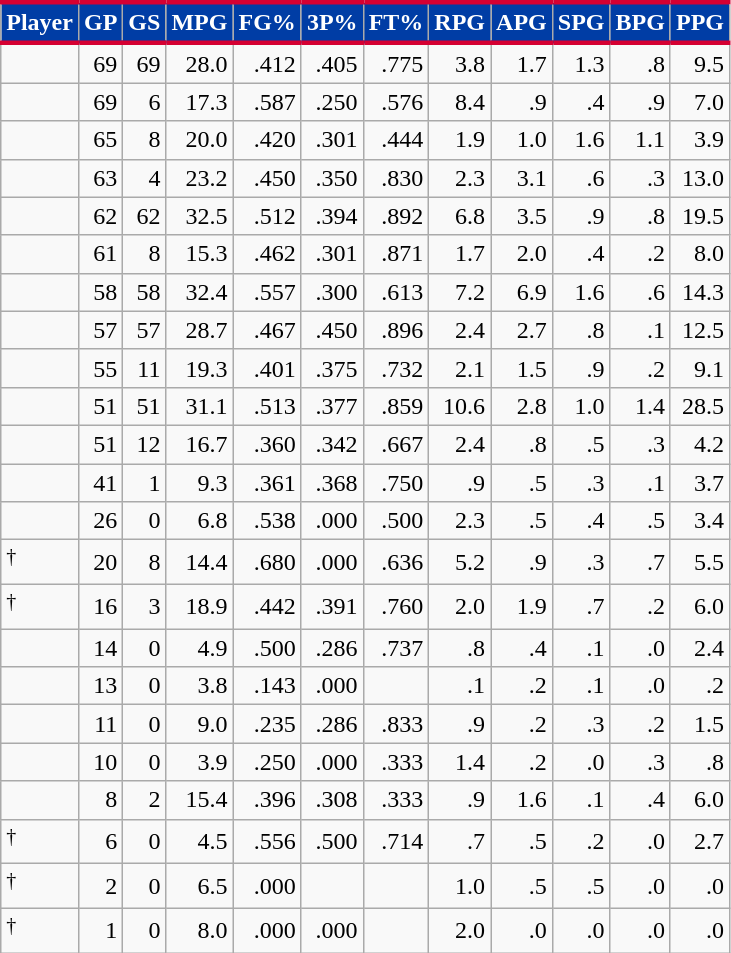<table class="wikitable sortable" style="text-align:right;">
<tr>
<th style="background:#003DA5; color:#FFFFFF; border-top:#D50032 3px solid; border-bottom:#D50032 3px solid;">Player</th>
<th style="background:#003DA5; color:#FFFFFF; border-top:#D50032 3px solid; border-bottom:#D50032 3px solid;">GP</th>
<th style="background:#003DA5; color:#FFFFFF; border-top:#D50032 3px solid; border-bottom:#D50032 3px solid;">GS</th>
<th style="background:#003DA5; color:#FFFFFF; border-top:#D50032 3px solid; border-bottom:#D50032 3px solid;">MPG</th>
<th style="background:#003DA5; color:#FFFFFF; border-top:#D50032 3px solid; border-bottom:#D50032 3px solid;">FG%</th>
<th style="background:#003DA5; color:#FFFFFF; border-top:#D50032 3px solid; border-bottom:#D50032 3px solid;">3P%</th>
<th style="background:#003DA5; color:#FFFFFF; border-top:#D50032 3px solid; border-bottom:#D50032 3px solid;">FT%</th>
<th style="background:#003DA5; color:#FFFFFF; border-top:#D50032 3px solid; border-bottom:#D50032 3px solid;">RPG</th>
<th style="background:#003DA5; color:#FFFFFF; border-top:#D50032 3px solid; border-bottom:#D50032 3px solid;">APG</th>
<th style="background:#003DA5; color:#FFFFFF; border-top:#D50032 3px solid; border-bottom:#D50032 3px solid;">SPG</th>
<th style="background:#003DA5; color:#FFFFFF; border-top:#D50032 3px solid; border-bottom:#D50032 3px solid;">BPG</th>
<th style="background:#003DA5; color:#FFFFFF; border-top:#D50032 3px solid; border-bottom:#D50032 3px solid;">PPG</th>
</tr>
<tr>
<td style="text-align:left;"></td>
<td>69</td>
<td>69</td>
<td>28.0</td>
<td>.412</td>
<td>.405</td>
<td>.775</td>
<td>3.8</td>
<td>1.7</td>
<td>1.3</td>
<td>.8</td>
<td>9.5</td>
</tr>
<tr>
<td style="text-align:left;"></td>
<td>69</td>
<td>6</td>
<td>17.3</td>
<td>.587</td>
<td>.250</td>
<td>.576</td>
<td>8.4</td>
<td>.9</td>
<td>.4</td>
<td>.9</td>
<td>7.0</td>
</tr>
<tr>
<td style="text-align:left;"></td>
<td>65</td>
<td>8</td>
<td>20.0</td>
<td>.420</td>
<td>.301</td>
<td>.444</td>
<td>1.9</td>
<td>1.0</td>
<td>1.6</td>
<td>1.1</td>
<td>3.9</td>
</tr>
<tr>
<td style="text-align:left;"></td>
<td>63</td>
<td>4</td>
<td>23.2</td>
<td>.450</td>
<td>.350</td>
<td>.830</td>
<td>2.3</td>
<td>3.1</td>
<td>.6</td>
<td>.3</td>
<td>13.0</td>
</tr>
<tr>
<td style="text-align:left;"></td>
<td>62</td>
<td>62</td>
<td>32.5</td>
<td>.512</td>
<td>.394</td>
<td>.892</td>
<td>6.8</td>
<td>3.5</td>
<td>.9</td>
<td>.8</td>
<td>19.5</td>
</tr>
<tr>
<td style="text-align:left;"></td>
<td>61</td>
<td>8</td>
<td>15.3</td>
<td>.462</td>
<td>.301</td>
<td>.871</td>
<td>1.7</td>
<td>2.0</td>
<td>.4</td>
<td>.2</td>
<td>8.0</td>
</tr>
<tr>
<td style="text-align:left;"></td>
<td>58</td>
<td>58</td>
<td>32.4</td>
<td>.557</td>
<td>.300</td>
<td>.613</td>
<td>7.2</td>
<td>6.9</td>
<td>1.6</td>
<td>.6</td>
<td>14.3</td>
</tr>
<tr>
<td style="text-align:left;"></td>
<td>57</td>
<td>57</td>
<td>28.7</td>
<td>.467</td>
<td>.450</td>
<td>.896</td>
<td>2.4</td>
<td>2.7</td>
<td>.8</td>
<td>.1</td>
<td>12.5</td>
</tr>
<tr>
<td style="text-align:left;"></td>
<td>55</td>
<td>11</td>
<td>19.3</td>
<td>.401</td>
<td>.375</td>
<td>.732</td>
<td>2.1</td>
<td>1.5</td>
<td>.9</td>
<td>.2</td>
<td>9.1</td>
</tr>
<tr>
<td style="text-align:left;"></td>
<td>51</td>
<td>51</td>
<td>31.1</td>
<td>.513</td>
<td>.377</td>
<td>.859</td>
<td>10.6</td>
<td>2.8</td>
<td>1.0</td>
<td>1.4</td>
<td>28.5</td>
</tr>
<tr>
<td style="text-align:left;"></td>
<td>51</td>
<td>12</td>
<td>16.7</td>
<td>.360</td>
<td>.342</td>
<td>.667</td>
<td>2.4</td>
<td>.8</td>
<td>.5</td>
<td>.3</td>
<td>4.2</td>
</tr>
<tr>
<td style="text-align:left;"></td>
<td>41</td>
<td>1</td>
<td>9.3</td>
<td>.361</td>
<td>.368</td>
<td>.750</td>
<td>.9</td>
<td>.5</td>
<td>.3</td>
<td>.1</td>
<td>3.7</td>
</tr>
<tr>
<td style="text-align:left;"></td>
<td>26</td>
<td>0</td>
<td>6.8</td>
<td>.538</td>
<td>.000</td>
<td>.500</td>
<td>2.3</td>
<td>.5</td>
<td>.4</td>
<td>.5</td>
<td>3.4</td>
</tr>
<tr>
<td style="text-align:left;"><sup>†</sup></td>
<td>20</td>
<td>8</td>
<td>14.4</td>
<td>.680</td>
<td>.000</td>
<td>.636</td>
<td>5.2</td>
<td>.9</td>
<td>.3</td>
<td>.7</td>
<td>5.5</td>
</tr>
<tr>
<td style="text-align:left;"><sup>†</sup></td>
<td>16</td>
<td>3</td>
<td>18.9</td>
<td>.442</td>
<td>.391</td>
<td>.760</td>
<td>2.0</td>
<td>1.9</td>
<td>.7</td>
<td>.2</td>
<td>6.0</td>
</tr>
<tr>
<td style="text-align:left;"></td>
<td>14</td>
<td>0</td>
<td>4.9</td>
<td>.500</td>
<td>.286</td>
<td>.737</td>
<td>.8</td>
<td>.4</td>
<td>.1</td>
<td>.0</td>
<td>2.4</td>
</tr>
<tr>
<td style="text-align:left;"></td>
<td>13</td>
<td>0</td>
<td>3.8</td>
<td>.143</td>
<td>.000</td>
<td></td>
<td>.1</td>
<td>.2</td>
<td>.1</td>
<td>.0</td>
<td>.2</td>
</tr>
<tr>
<td style="text-align:left;"></td>
<td>11</td>
<td>0</td>
<td>9.0</td>
<td>.235</td>
<td>.286</td>
<td>.833</td>
<td>.9</td>
<td>.2</td>
<td>.3</td>
<td>.2</td>
<td>1.5</td>
</tr>
<tr>
<td style="text-align:left;"></td>
<td>10</td>
<td>0</td>
<td>3.9</td>
<td>.250</td>
<td>.000</td>
<td>.333</td>
<td>1.4</td>
<td>.2</td>
<td>.0</td>
<td>.3</td>
<td>.8</td>
</tr>
<tr>
<td style="text-align:left;"></td>
<td>8</td>
<td>2</td>
<td>15.4</td>
<td>.396</td>
<td>.308</td>
<td>.333</td>
<td>.9</td>
<td>1.6</td>
<td>.1</td>
<td>.4</td>
<td>6.0</td>
</tr>
<tr>
<td style="text-align:left;"><sup>†</sup></td>
<td>6</td>
<td>0</td>
<td>4.5</td>
<td>.556</td>
<td>.500</td>
<td>.714</td>
<td>.7</td>
<td>.5</td>
<td>.2</td>
<td>.0</td>
<td>2.7</td>
</tr>
<tr>
<td style="text-align:left;"><sup>†</sup></td>
<td>2</td>
<td>0</td>
<td>6.5</td>
<td>.000</td>
<td></td>
<td></td>
<td>1.0</td>
<td>.5</td>
<td>.5</td>
<td>.0</td>
<td>.0</td>
</tr>
<tr>
<td style="text-align:left;"><sup>†</sup></td>
<td>1</td>
<td>0</td>
<td>8.0</td>
<td>.000</td>
<td>.000</td>
<td></td>
<td>2.0</td>
<td>.0</td>
<td>.0</td>
<td>.0</td>
<td>.0</td>
</tr>
</table>
